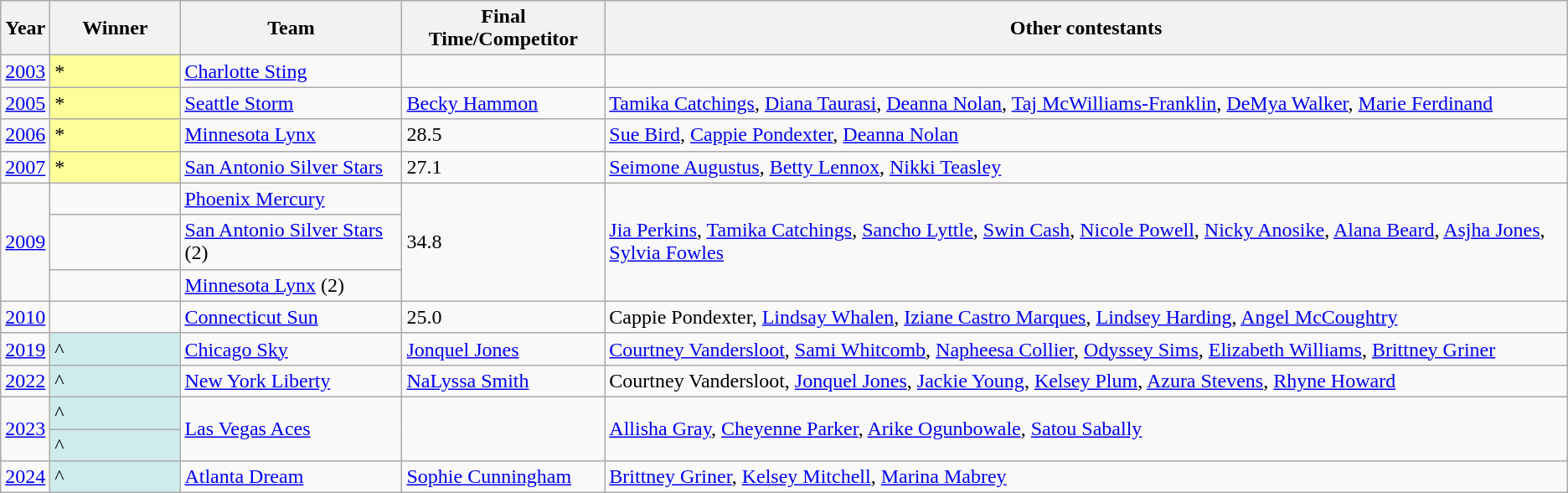<table class="wikitable sortable">
<tr>
<th>Year</th>
<th>Winner</th>
<th>Team</th>
<th>Final Time/Competitor</th>
<th class=unsortable>Other contestants</th>
</tr>
<tr>
<td><a href='#'>2003</a></td>
<td style="background-color:#FFFF99">*</td>
<td><a href='#'>Charlotte Sting</a></td>
<td></td>
<td></td>
</tr>
<tr>
<td><a href='#'>2005</a></td>
<td style="background-color:#FFFF99">*</td>
<td><a href='#'>Seattle Storm</a></td>
<td><a href='#'>Becky Hammon</a></td>
<td><a href='#'>Tamika Catchings</a>, <a href='#'>Diana Taurasi</a>, <a href='#'>Deanna Nolan</a>, <a href='#'>Taj McWilliams-Franklin</a>, <a href='#'>DeMya Walker</a>, <a href='#'>Marie Ferdinand</a></td>
</tr>
<tr>
<td><a href='#'>2006</a></td>
<td style="background-color:#FFFF99">*</td>
<td><a href='#'>Minnesota Lynx</a></td>
<td>28.5</td>
<td><a href='#'>Sue Bird</a>, <a href='#'>Cappie Pondexter</a>, <a href='#'>Deanna Nolan</a></td>
</tr>
<tr>
<td><a href='#'>2007</a></td>
<td style="background-color:#FFFF99">*</td>
<td><a href='#'>San Antonio Silver Stars</a></td>
<td>27.1</td>
<td><a href='#'>Seimone Augustus</a>, <a href='#'>Betty Lennox</a>, <a href='#'>Nikki Teasley</a></td>
</tr>
<tr>
<td rowspan="3"><a href='#'>2009</a></td>
<td></td>
<td><a href='#'>Phoenix Mercury</a></td>
<td rowspan="3">34.8</td>
<td rowspan="3"><a href='#'>Jia Perkins</a>, <a href='#'>Tamika Catchings</a>, <a href='#'>Sancho Lyttle</a>, <a href='#'>Swin Cash</a>, <a href='#'>Nicole Powell</a>, <a href='#'>Nicky Anosike</a>, <a href='#'>Alana Beard</a>, <a href='#'>Asjha Jones</a>, <a href='#'>Sylvia Fowles</a></td>
</tr>
<tr>
<td></td>
<td><a href='#'>San Antonio Silver Stars</a> (2)</td>
</tr>
<tr>
<td></td>
<td><a href='#'>Minnesota Lynx</a> (2)</td>
</tr>
<tr>
<td><a href='#'>2010</a></td>
<td></td>
<td><a href='#'>Connecticut Sun</a></td>
<td>25.0</td>
<td>Cappie Pondexter, <a href='#'>Lindsay Whalen</a>, <a href='#'>Iziane Castro Marques</a>, <a href='#'>Lindsey Harding</a>, <a href='#'>Angel McCoughtry</a></td>
</tr>
<tr>
<td><a href='#'>2019</a></td>
<td style="background-color:#CFECEC; border:1px solid #aaaaaa; width:6em;"> ^</td>
<td><a href='#'>Chicago Sky</a></td>
<td><a href='#'>Jonquel Jones</a></td>
<td><a href='#'>Courtney Vandersloot</a>, <a href='#'>Sami Whitcomb</a>, <a href='#'>Napheesa Collier</a>, <a href='#'>Odyssey Sims</a>, <a href='#'>Elizabeth Williams</a>, <a href='#'>Brittney Griner</a></td>
</tr>
<tr>
<td><a href='#'>2022</a></td>
<td style="background-color:#CFECEC; border:1px solid #aaaaaa; width:6em;">^</td>
<td><a href='#'>New York Liberty</a></td>
<td><a href='#'>NaLyssa Smith</a></td>
<td>Courtney Vandersloot, <a href='#'>Jonquel Jones</a>, <a href='#'>Jackie Young</a>, <a href='#'>Kelsey Plum</a>, <a href='#'>Azura Stevens</a>, <a href='#'>Rhyne Howard</a></td>
</tr>
<tr>
<td rowspan="2"><a href='#'>2023</a></td>
<td style="background-color:#CFECEC; border:1px solid #aaaaaa; width:6em;">^</td>
<td rowspan="2"><a href='#'>Las Vegas Aces</a></td>
<td rowspan="2"><br></td>
<td rowspan="2"><a href='#'>Allisha Gray</a>, <a href='#'>Cheyenne Parker</a>, <a href='#'>Arike Ogunbowale</a>, <a href='#'>Satou Sabally</a></td>
</tr>
<tr>
<td style="background-color:#CFECEC; border:1px solid #aaaaaa; width:6em;">^</td>
</tr>
<tr>
<td><a href='#'>2024</a></td>
<td style="background-color:#CFECEC; border:1px solid #aaaaaa; width:6em;">^</td>
<td><a href='#'>Atlanta Dream</a></td>
<td><a href='#'>Sophie Cunningham</a></td>
<td><a href='#'>Brittney Griner</a>, <a href='#'>Kelsey Mitchell</a>, <a href='#'>Marina Mabrey</a></td>
</tr>
</table>
